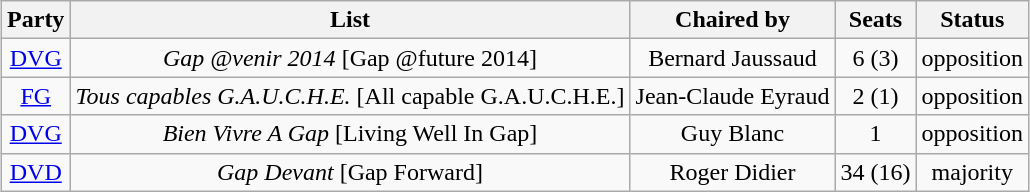<table class="wikitable" style="margin:1em auto; text-align:center">
<tr>
<th scope="col">Party</th>
<th scope="col">List</th>
<th scope="col">Chaired by</th>
<th scope="col">Seats</th>
<th scope="col">Status</th>
</tr>
<tr>
<td><a href='#'>DVG</a></td>
<td><em>Gap @venir 2014</em> [Gap @future 2014]</td>
<td>Bernard Jaussaud</td>
<td>6 (3)</td>
<td>opposition</td>
</tr>
<tr>
<td><a href='#'>FG</a></td>
<td><em>Tous capables G.A.U.C.H.E.</em> [All capable G.A.U.C.H.E.]</td>
<td>Jean-Claude Eyraud</td>
<td>2 (1)</td>
<td>opposition</td>
</tr>
<tr>
<td><a href='#'>DVG</a></td>
<td><em>Bien Vivre A Gap</em> [Living Well In Gap]</td>
<td>Guy Blanc</td>
<td>1</td>
<td>opposition</td>
</tr>
<tr>
<td><a href='#'>DVD</a></td>
<td><em>Gap Devant</em> [Gap Forward]</td>
<td>Roger Didier</td>
<td>34 (16)</td>
<td>majority</td>
</tr>
</table>
